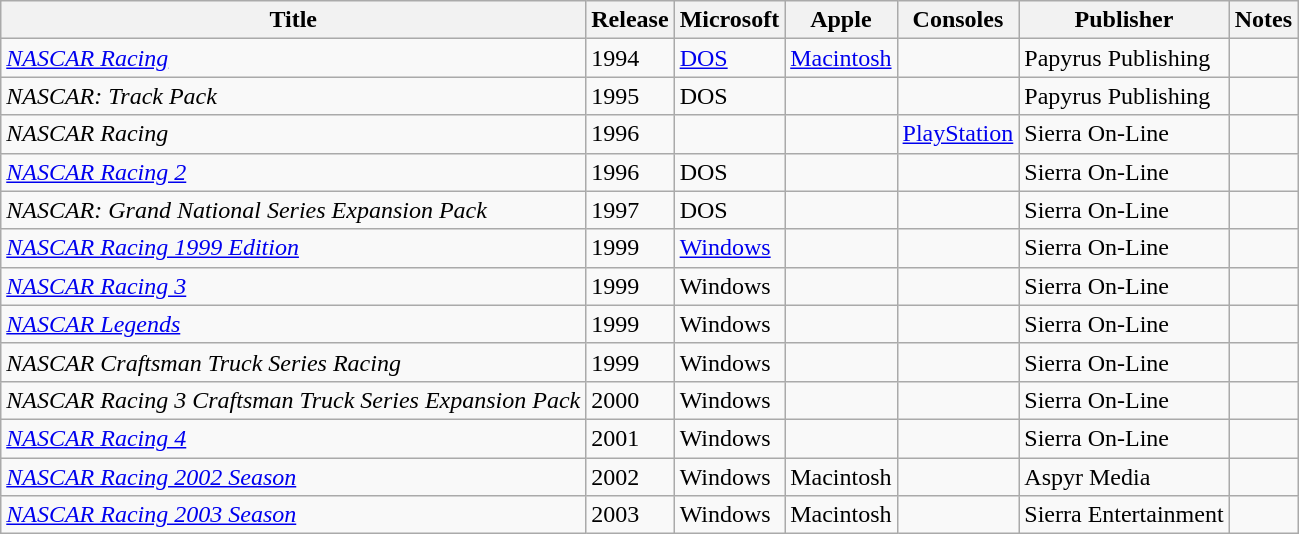<table class="wikitable sortable" border="1">
<tr>
<th scope="col">Title</th>
<th scope="col">Release</th>
<th scope="col">Microsoft</th>
<th scope="col">Apple</th>
<th scope="col">Consoles</th>
<th scope="col">Publisher</th>
<th scope="col" class="unsortable">Notes</th>
</tr>
<tr>
<td><em><a href='#'>NASCAR Racing</a></em></td>
<td>1994</td>
<td><a href='#'>DOS</a></td>
<td><a href='#'>Macintosh</a></td>
<td></td>
<td>Papyrus Publishing</td>
<td></td>
</tr>
<tr>
<td><em>NASCAR: Track Pack</em></td>
<td>1995</td>
<td>DOS</td>
<td></td>
<td></td>
<td>Papyrus Publishing</td>
<td></td>
</tr>
<tr>
<td><em>NASCAR Racing</em></td>
<td>1996</td>
<td></td>
<td></td>
<td><a href='#'>PlayStation</a></td>
<td>Sierra On-Line</td>
<td></td>
</tr>
<tr>
<td><em><a href='#'>NASCAR Racing 2</a></em></td>
<td>1996</td>
<td>DOS</td>
<td></td>
<td></td>
<td>Sierra On-Line</td>
<td></td>
</tr>
<tr>
<td><em>NASCAR: Grand National Series Expansion Pack</em></td>
<td>1997</td>
<td>DOS</td>
<td></td>
<td></td>
<td>Sierra On-Line</td>
<td></td>
</tr>
<tr>
<td><em><a href='#'>NASCAR Racing 1999 Edition</a></em></td>
<td>1999</td>
<td><a href='#'>Windows</a></td>
<td></td>
<td></td>
<td>Sierra On-Line</td>
<td></td>
</tr>
<tr>
<td><em><a href='#'>NASCAR Racing 3</a></em></td>
<td>1999</td>
<td>Windows</td>
<td></td>
<td></td>
<td>Sierra On-Line</td>
<td></td>
</tr>
<tr>
<td><em><a href='#'>NASCAR Legends</a></em></td>
<td>1999</td>
<td>Windows</td>
<td></td>
<td></td>
<td>Sierra On-Line</td>
<td></td>
</tr>
<tr>
<td><em>NASCAR Craftsman Truck Series Racing</em></td>
<td>1999</td>
<td>Windows</td>
<td></td>
<td></td>
<td>Sierra On-Line</td>
<td></td>
</tr>
<tr>
<td><em>NASCAR Racing 3 Craftsman Truck Series Expansion Pack</em></td>
<td>2000</td>
<td>Windows</td>
<td></td>
<td></td>
<td>Sierra On-Line</td>
<td></td>
</tr>
<tr>
<td><em><a href='#'>NASCAR Racing 4</a></em></td>
<td>2001</td>
<td>Windows</td>
<td></td>
<td></td>
<td>Sierra On-Line</td>
<td></td>
</tr>
<tr>
<td><em><a href='#'>NASCAR Racing 2002 Season</a></em></td>
<td>2002</td>
<td>Windows</td>
<td>Macintosh</td>
<td></td>
<td>Aspyr Media</td>
<td></td>
</tr>
<tr>
<td><em><a href='#'>NASCAR Racing 2003 Season</a></em></td>
<td>2003</td>
<td>Windows</td>
<td>Macintosh</td>
<td></td>
<td>Sierra Entertainment</td>
<td></td>
</tr>
</table>
